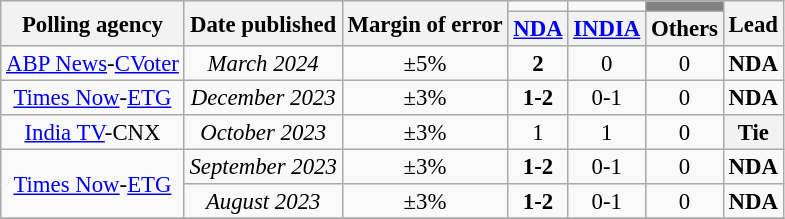<table class="wikitable sortable" style="text-align:center;font-size:95%;line-height:16px">
<tr>
<th rowspan="2">Polling agency</th>
<th rowspan="2">Date published</th>
<th rowspan="2">Margin of error</th>
<td bgcolor=></td>
<td bgcolor=></td>
<td bgcolor=grey></td>
<th rowspan="2">Lead</th>
</tr>
<tr>
<th><a href='#'>NDA</a></th>
<th><a href='#'>INDIA</a></th>
<th>Others</th>
</tr>
<tr>
<td><a href='#'>ABP News</a>-<a href='#'>CVoter</a></td>
<td><em>March 2024</em></td>
<td>±5%</td>
<td bgcolor=><strong>2</strong></td>
<td>0</td>
<td>0</td>
<td bgcolor=><strong>NDA</strong></td>
</tr>
<tr>
<td><a href='#'>Times Now</a>-<a href='#'>ETG</a></td>
<td><em>December 2023</em></td>
<td>±3%</td>
<td bgcolor=><strong>1-2</strong></td>
<td>0-1</td>
<td>0</td>
<td bgcolor=><strong>NDA</strong></td>
</tr>
<tr>
<td><a href='#'>India TV</a>-CNX</td>
<td><em>October 2023</em></td>
<td>±3%</td>
<td>1</td>
<td>1</td>
<td>0</td>
<th><strong>Tie</strong></th>
</tr>
<tr>
<td rowspan="2"><a href='#'>Times Now</a>-<a href='#'>ETG</a></td>
<td><em>September 2023</em></td>
<td>±3%</td>
<td bgcolor=><strong>1-2</strong></td>
<td>0-1</td>
<td>0</td>
<td bgcolor=><strong>NDA</strong></td>
</tr>
<tr>
<td><em>August 2023</em></td>
<td>±3%</td>
<td bgcolor=><strong>1-2</strong></td>
<td>0-1</td>
<td>0</td>
<td bgcolor=><strong>NDA</strong></td>
</tr>
<tr>
</tr>
</table>
